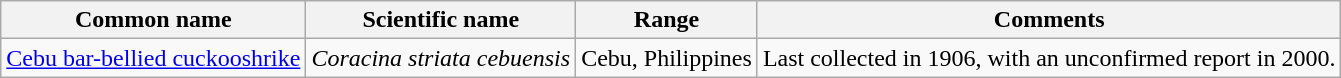<table class="wikitable sortable">
<tr>
<th>Common name</th>
<th>Scientific name</th>
<th>Range</th>
<th class="unsortable">Comments</th>
</tr>
<tr>
<td><a href='#'>Cebu bar-bellied cuckooshrike</a></td>
<td><em>Coracina striata cebuensis</em></td>
<td>Cebu, Philippines</td>
<td>Last collected in 1906, with an unconfirmed report in 2000.</td>
</tr>
</table>
